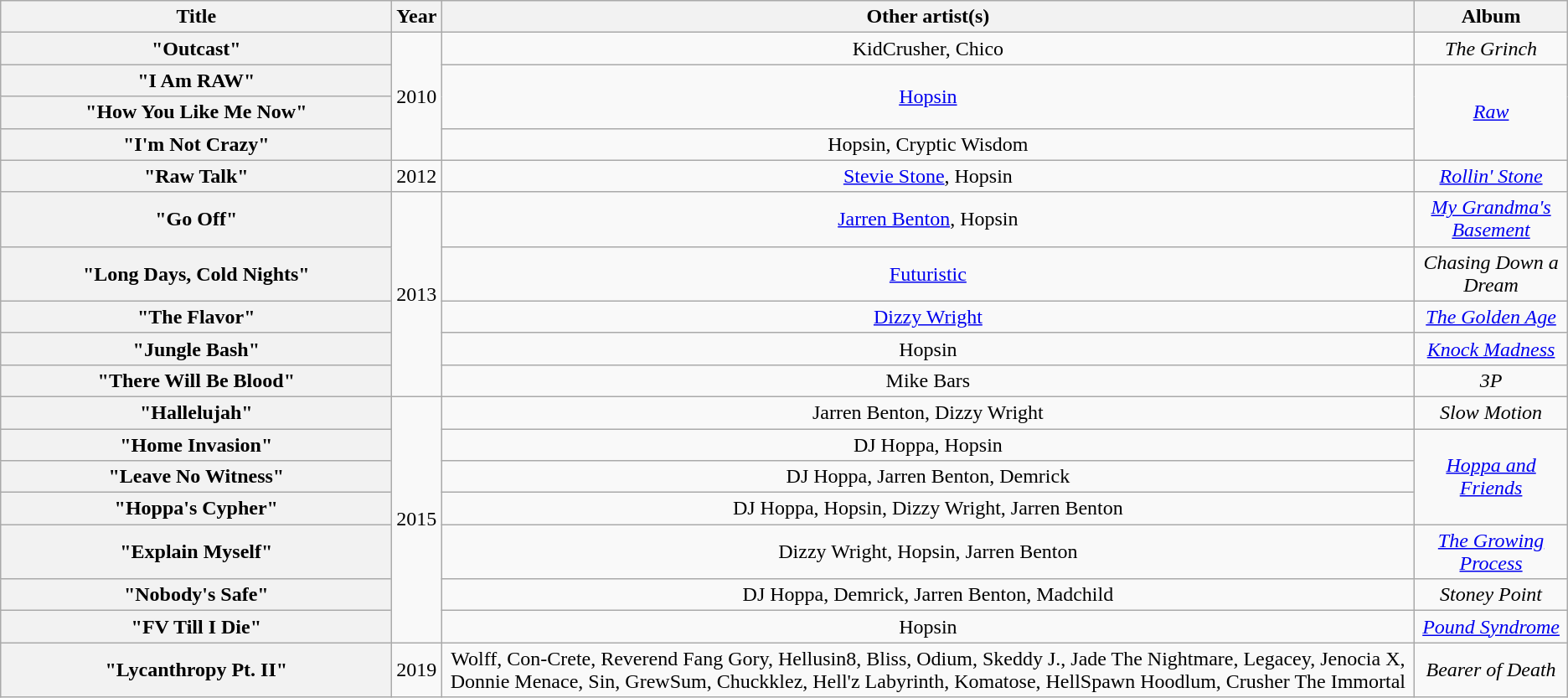<table class="wikitable plainrowheaders" style="text-align:center;">
<tr>
<th scope="col" style="width:19em;">Title</th>
<th scope="col">Year</th>
<th scope="col">Other artist(s)</th>
<th scope="col">Album</th>
</tr>
<tr>
<th scope="row">"Outcast"</th>
<td rowspan="4">2010</td>
<td>KidCrusher, Chico</td>
<td><em>The Grinch</em></td>
</tr>
<tr>
<th scope="row">"I Am RAW"</th>
<td rowspan="2"><a href='#'>Hopsin</a></td>
<td rowspan="3"><em><a href='#'>Raw</a></em></td>
</tr>
<tr>
<th scope="row">"How You Like Me Now"</th>
</tr>
<tr>
<th scope="row">"I'm Not Crazy"</th>
<td>Hopsin, Cryptic Wisdom</td>
</tr>
<tr>
<th scope="row">"Raw Talk"</th>
<td>2012</td>
<td><a href='#'>Stevie Stone</a>, Hopsin</td>
<td><em><a href='#'>Rollin' Stone</a></em></td>
</tr>
<tr>
<th scope="row">"Go Off"</th>
<td rowspan="5">2013</td>
<td><a href='#'>Jarren Benton</a>, Hopsin</td>
<td><em><a href='#'>My Grandma's Basement</a></em></td>
</tr>
<tr>
<th scope="row">"Long Days, Cold Nights"</th>
<td><a href='#'>Futuristic</a></td>
<td><em>Chasing Down a Dream</em></td>
</tr>
<tr>
<th scope="row">"The Flavor"</th>
<td><a href='#'>Dizzy Wright</a></td>
<td><em><a href='#'>The Golden Age</a></em></td>
</tr>
<tr>
<th scope="row">"Jungle Bash"</th>
<td>Hopsin</td>
<td><em><a href='#'>Knock Madness</a></em></td>
</tr>
<tr>
<th scope="row">"There Will Be Blood"</th>
<td>Mike Bars</td>
<td><em>3P</em></td>
</tr>
<tr>
<th scope="row">"Hallelujah"</th>
<td rowspan="7">2015</td>
<td>Jarren Benton, Dizzy Wright</td>
<td><em>Slow Motion</em></td>
</tr>
<tr>
<th scope="row">"Home Invasion"</th>
<td>DJ Hoppa, Hopsin</td>
<td rowspan="3"><em><a href='#'>Hoppa and Friends</a></em></td>
</tr>
<tr>
<th scope="row">"Leave No Witness"</th>
<td>DJ Hoppa, Jarren Benton, Demrick</td>
</tr>
<tr>
<th scope="row">"Hoppa's Cypher"</th>
<td>DJ Hoppa, Hopsin, Dizzy Wright, Jarren Benton</td>
</tr>
<tr>
<th scope="row">"Explain Myself"</th>
<td>Dizzy Wright, Hopsin, Jarren Benton</td>
<td><em><a href='#'>The Growing Process</a></em></td>
</tr>
<tr>
<th scope="row">"Nobody's Safe"</th>
<td>DJ Hoppa, Demrick, Jarren Benton, Madchild</td>
<td><em>Stoney Point</em></td>
</tr>
<tr>
<th scope="row">"FV Till I Die"</th>
<td>Hopsin</td>
<td><em><a href='#'>Pound Syndrome</a></em></td>
</tr>
<tr>
<th scope="row">"Lycanthropy Pt. II"</th>
<td rowspan="7">2019</td>
<td>Wolff, Con-Crete, Reverend Fang Gory, Hellusin8, Bliss, Odium, Skeddy J., Jade The Nightmare, Legacey, Jenocia X, Donnie Menace, Sin, GrewSum, Chuckklez, Hell'z Labyrinth, Komatose, HellSpawn Hoodlum, Crusher The Immortal</td>
<td><em>Bearer of Death</em></td>
</tr>
</table>
